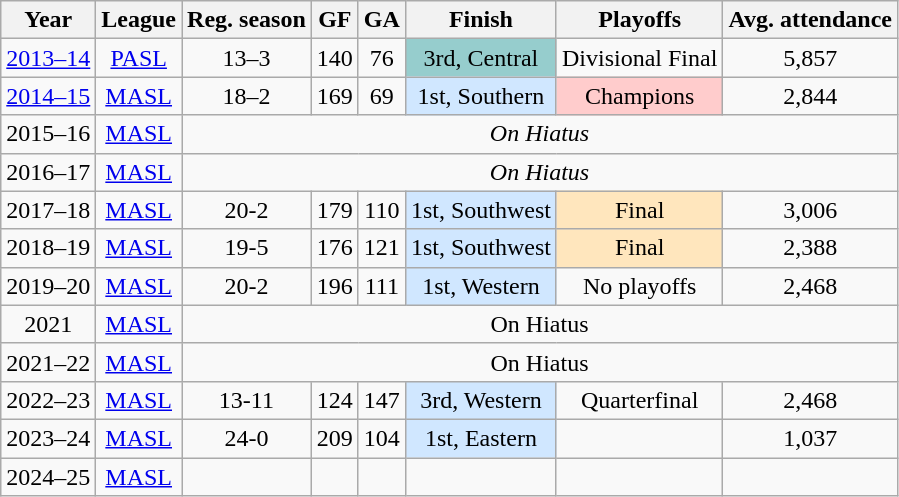<table class="wikitable" style="text-align:center">
<tr>
<th>Year</th>
<th>League</th>
<th>Reg. season</th>
<th>GF</th>
<th>GA</th>
<th>Finish</th>
<th>Playoffs</th>
<th>Avg. attendance</th>
</tr>
<tr>
<td><a href='#'>2013–14</a></td>
<td><a href='#'>PASL</a></td>
<td>13–3</td>
<td>140</td>
<td>76</td>
<td bgcolor="#96CDCD">3rd, Central</td>
<td>Divisional Final</td>
<td>5,857</td>
</tr>
<tr>
<td><a href='#'>2014–15</a></td>
<td><a href='#'>MASL</a></td>
<td>18–2</td>
<td>169</td>
<td>69</td>
<td bgcolor="#D0E7FF">1st, Southern</td>
<td bgcolor="#FFCCCC">Champions</td>
<td>2,844</td>
</tr>
<tr>
<td>2015–16</td>
<td><a href='#'>MASL</a></td>
<td colspan=6 align=center><em>On Hiatus</em></td>
</tr>
<tr>
<td>2016–17</td>
<td><a href='#'>MASL</a></td>
<td colspan=6 align=center><em>On Hiatus</em></td>
</tr>
<tr>
<td>2017–18</td>
<td><a href='#'>MASL</a></td>
<td>20-2</td>
<td>179</td>
<td>110</td>
<td bgcolor="D0E7FF">1st, Southwest</td>
<td bgcolor="FFE6BD">Final</td>
<td>3,006</td>
</tr>
<tr>
<td>2018–19</td>
<td><a href='#'>MASL</a></td>
<td>19-5</td>
<td>176</td>
<td>121</td>
<td bgcolor="D0E7FF">1st, Southwest</td>
<td bgcolor="FFE6BD">Final</td>
<td>2,388</td>
</tr>
<tr>
<td>2019–20</td>
<td><a href='#'>MASL</a></td>
<td>20-2</td>
<td>196</td>
<td>111</td>
<td bgcolor="D0E7FF">1st, Western</td>
<td>No playoffs</td>
<td>2,468</td>
</tr>
<tr>
<td>2021</td>
<td><a href='#'>MASL</a></td>
<td colspan=6 align=center>On Hiatus</td>
</tr>
<tr>
<td>2021–22</td>
<td><a href='#'>MASL</a></td>
<td colspan=6 align=center>On Hiatus</td>
</tr>
<tr>
<td>2022–23</td>
<td><a href='#'>MASL</a></td>
<td>13-11</td>
<td>124</td>
<td>147</td>
<td bgcolor="D0E7FF">3rd, Western</td>
<td>Quarterfinal</td>
<td>2,468</td>
</tr>
<tr>
<td>2023–24</td>
<td><a href='#'>MASL</a></td>
<td>24-0</td>
<td>209</td>
<td>104</td>
<td bgcolor="D0E7FF">1st, Eastern</td>
<td></td>
<td>1,037</td>
</tr>
<tr>
<td>2024–25</td>
<td><a href='#'>MASL</a></td>
<td></td>
<td></td>
<td></td>
<td></td>
<td></td>
<td></td>
</tr>
</table>
